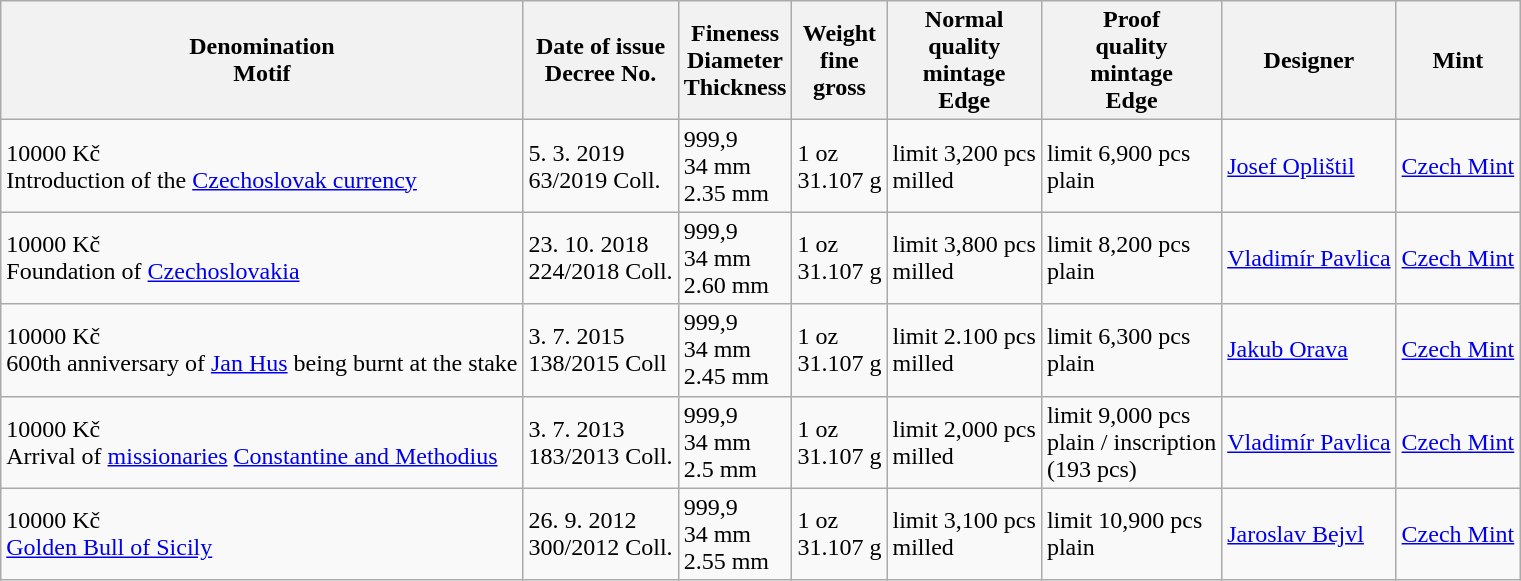<table class="wikitable">
<tr>
<th>Denomination<br>Motif</th>
<th>Date of issue<br>Decree No.</th>
<th>Fineness<br>Diameter<br>Thickness</th>
<th>Weight<br>fine<br>gross</th>
<th>Normal<br>quality<br>mintage<br>Edge</th>
<th>Proof<br>quality<br>mintage<br>Edge</th>
<th>Designer</th>
<th>Mint</th>
</tr>
<tr>
<td>10000 Kč<br>Introduction of the <a href='#'>Czechoslovak currency</a></td>
<td>5. 3. 2019<br>63/2019 Coll.</td>
<td>999,9<br>34 mm<br>2.35 mm</td>
<td>1 oz<br>31.107 g</td>
<td>limit 3,200 pcs<br>milled</td>
<td>limit 6,900 pcs<br>plain</td>
<td><a href='#'>Josef Oplištil</a></td>
<td><a href='#'>Czech Mint</a></td>
</tr>
<tr>
<td>10000 Kč<br>Foundation of <a href='#'>Czechoslovakia</a></td>
<td>23. 10. 2018<br>224/2018 Coll.</td>
<td>999,9<br>34 mm<br>2.60 mm</td>
<td>1 oz<br>31.107 g</td>
<td>limit 3,800 pcs<br>milled</td>
<td>limit 8,200 pcs<br>plain</td>
<td><a href='#'>Vladimír Pavlica</a></td>
<td><a href='#'>Czech Mint</a></td>
</tr>
<tr>
<td>10000 Kč<br>600th anniversary of <a href='#'>Jan Hus</a> being burnt at the stake</td>
<td>3. 7. 2015<br>138/2015 Coll</td>
<td>999,9<br>34 mm<br>2.45 mm</td>
<td>1 oz<br>31.107 g</td>
<td>limit 2.100 pcs<br>milled</td>
<td>limit 6,300 pcs<br>plain</td>
<td><a href='#'>Jakub Orava</a></td>
<td><a href='#'>Czech Mint</a></td>
</tr>
<tr>
<td>10000 Kč<br>Arrival of <a href='#'>missionaries</a> <a href='#'>Constantine and Methodius</a></td>
<td>3. 7. 2013<br>183/2013 Coll.</td>
<td>999,9<br>34 mm<br>2.5 mm</td>
<td>1 oz<br>31.107 g</td>
<td>limit 2,000 pcs<br>milled</td>
<td>limit 9,000 pcs<br>plain / inscription<br>(193 pcs)</td>
<td><a href='#'>Vladimír Pavlica</a></td>
<td><a href='#'>Czech Mint</a></td>
</tr>
<tr>
<td>10000 Kč<br><a href='#'>Golden Bull of Sicily</a></td>
<td>26. 9. 2012<br>300/2012 Coll.</td>
<td>999,9<br>34 mm<br>2.55 mm</td>
<td>1 oz<br>31.107 g</td>
<td>limit 3,100 pcs<br>milled</td>
<td>limit 10,900 pcs<br>plain</td>
<td><a href='#'>Jaroslav Bejvl</a></td>
<td><a href='#'>Czech Mint</a></td>
</tr>
</table>
